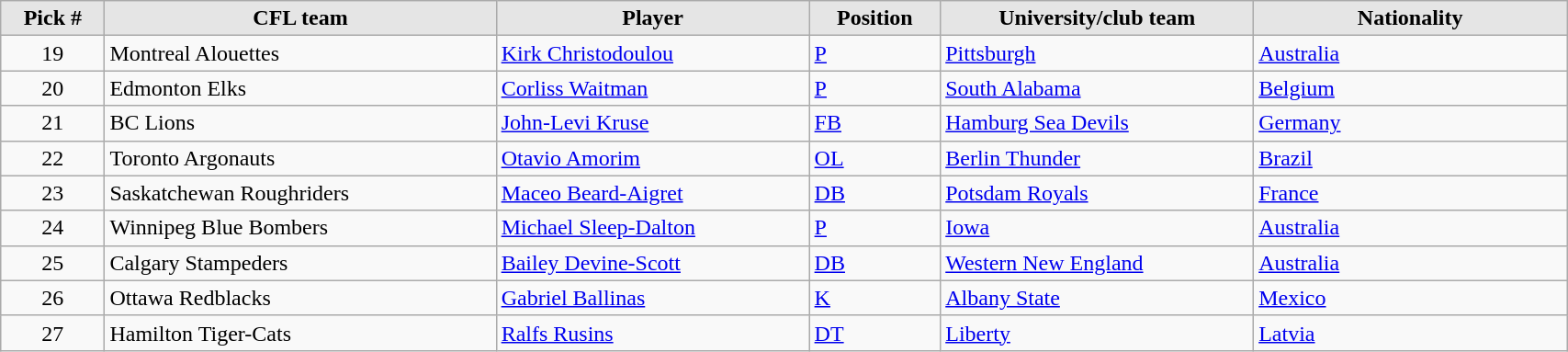<table class="wikitable" style="width: 90%">
<tr>
<th style="background:#E5E5E5;">Pick #</th>
<th width=25% style="background:#E5E5E5;">CFL team</th>
<th width=20% style="background:#E5E5E5;">Player</th>
<th style="background:#E5E5E5;">Position</th>
<th width=20% style="background:#E5E5E5;">University/club team</th>
<th width=20% style="background:#E5E5E5;">Nationality</th>
</tr>
<tr>
<td align=center>19</td>
<td>Montreal Alouettes</td>
<td><a href='#'>Kirk Christodoulou</a></td>
<td><a href='#'>P</a></td>
<td><a href='#'>Pittsburgh</a></td>
<td> <a href='#'>Australia</a></td>
</tr>
<tr>
<td align=center>20</td>
<td>Edmonton Elks</td>
<td><a href='#'>Corliss Waitman</a></td>
<td><a href='#'>P</a></td>
<td><a href='#'>South Alabama</a></td>
<td> <a href='#'>Belgium</a></td>
</tr>
<tr>
<td align=center>21</td>
<td>BC Lions</td>
<td><a href='#'>John-Levi Kruse</a></td>
<td><a href='#'>FB</a></td>
<td><a href='#'>Hamburg Sea Devils</a></td>
<td> <a href='#'>Germany</a></td>
</tr>
<tr>
<td align=center>22</td>
<td>Toronto Argonauts</td>
<td><a href='#'>Otavio Amorim</a></td>
<td><a href='#'>OL</a></td>
<td><a href='#'>Berlin Thunder</a></td>
<td> <a href='#'>Brazil</a></td>
</tr>
<tr>
<td align=center>23</td>
<td>Saskatchewan Roughriders</td>
<td><a href='#'>Maceo Beard-Aigret</a></td>
<td><a href='#'>DB</a></td>
<td><a href='#'>Potsdam Royals</a></td>
<td> <a href='#'>France</a></td>
</tr>
<tr>
<td align=center>24</td>
<td>Winnipeg Blue Bombers</td>
<td><a href='#'>Michael Sleep-Dalton</a></td>
<td><a href='#'>P</a></td>
<td><a href='#'>Iowa</a></td>
<td> <a href='#'>Australia</a></td>
</tr>
<tr>
<td align=center>25</td>
<td>Calgary Stampeders</td>
<td><a href='#'>Bailey Devine-Scott</a></td>
<td><a href='#'>DB</a></td>
<td><a href='#'>Western New England</a></td>
<td> <a href='#'>Australia</a></td>
</tr>
<tr>
<td align=center>26</td>
<td>Ottawa Redblacks</td>
<td><a href='#'>Gabriel Ballinas</a></td>
<td><a href='#'>K</a></td>
<td><a href='#'>Albany State</a></td>
<td> <a href='#'>Mexico</a></td>
</tr>
<tr>
<td align=center>27</td>
<td>Hamilton Tiger-Cats</td>
<td><a href='#'>Ralfs Rusins</a></td>
<td><a href='#'>DT</a></td>
<td><a href='#'>Liberty</a></td>
<td> <a href='#'>Latvia</a></td>
</tr>
</table>
